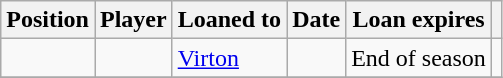<table class="wikitable sortable">
<tr>
<th>Position</th>
<th>Player</th>
<th>Loaned to</th>
<th>Date</th>
<th>Loan expires</th>
<th class="unsortable"></th>
</tr>
<tr>
<td></td>
<td></td>
<td> <a href='#'>Virton</a></td>
<td></td>
<td>End of season</td>
<td></td>
</tr>
<tr>
</tr>
</table>
